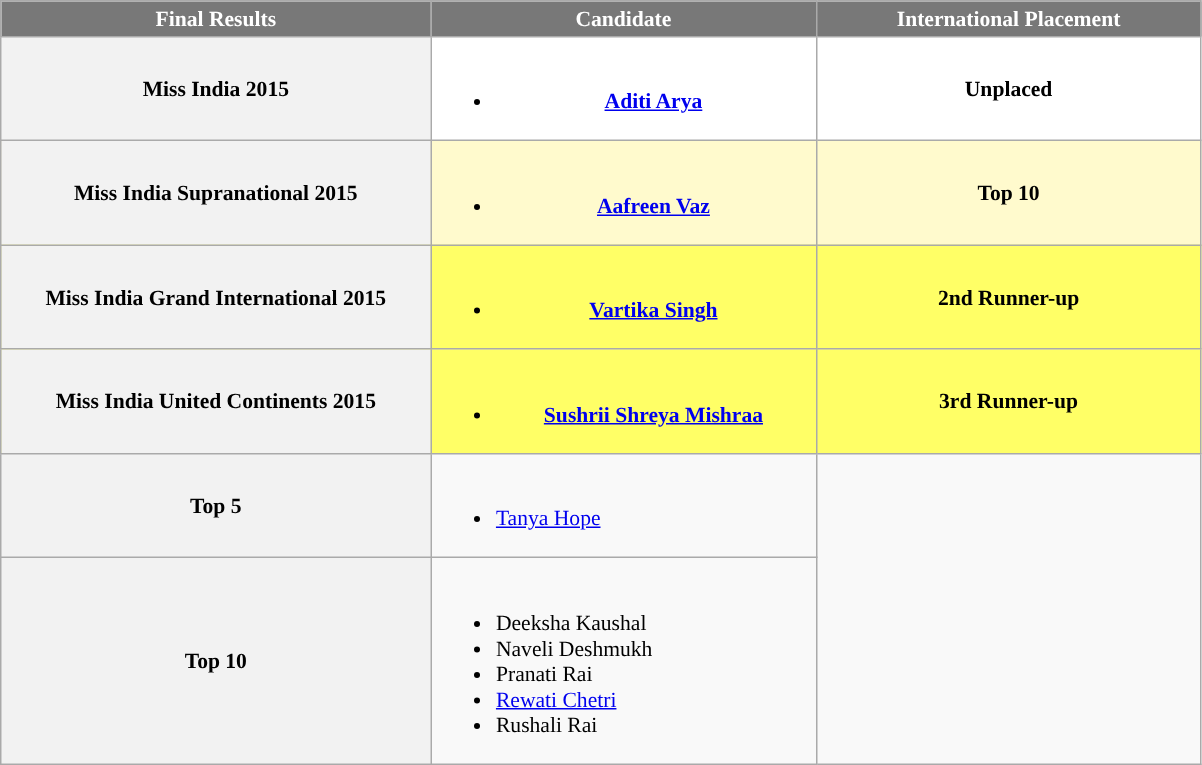<table class="wikitable sortable" style="font-size:90%;">
<tr>
<th style="width:280px;background-color:#787878;color:#FFFFFF;">Final Results</th>
<th style="width:250px;background-color:#787878;color:#FFFFFF;">Candidate</th>
<th style="width:250px;background-color:#787878;color:#FFFFFF;">International Placement</th>
</tr>
<tr align="center" style="background:white; font-weight: bold">
<th>Miss India 2015</th>
<td><br><ul><li><a href='#'>Aditi Arya</a></li></ul></td>
<td>Unplaced</td>
</tr>
<tr align="center" style="background:#FFFACD; font-weight: bold">
<th>Miss India Supranational 2015</th>
<td><br><ul><li><a href='#'>Aafreen Vaz</a></li></ul></td>
<td>Top 10</td>
</tr>
<tr align="center" style="background:#FFFF66; font-weight: bold">
<th>Miss India Grand International 2015</th>
<td><br><ul><li><a href='#'>Vartika Singh</a></li></ul></td>
<td>2nd Runner-up</td>
</tr>
<tr align="center" style="background:#FFFF66; font-weight: bold">
<th>Miss India United Continents 2015</th>
<td><br><ul><li><a href='#'>Sushrii Shreya Mishraa</a></li></ul></td>
<td>3rd Runner-up</td>
</tr>
<tr>
<th>Top 5</th>
<td><br><ul><li><a href='#'>Tanya Hope</a></li></ul></td>
</tr>
<tr>
<th>Top 10</th>
<td><br><ul><li>Deeksha Kaushal</li><li>Naveli Deshmukh</li><li>Pranati Rai</li><li><a href='#'>Rewati Chetri</a></li><li>Rushali Rai</li></ul></td>
</tr>
</table>
